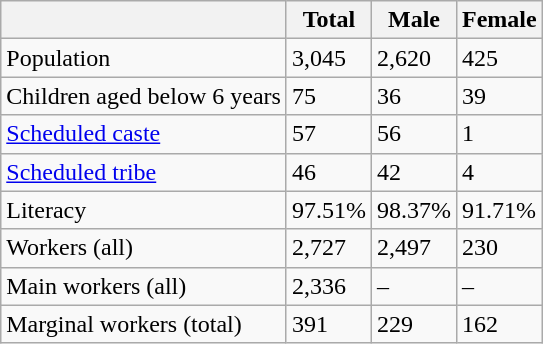<table class="wikitable sortable">
<tr>
<th></th>
<th>Total</th>
<th>Male</th>
<th>Female</th>
</tr>
<tr>
<td>Population</td>
<td>3,045</td>
<td>2,620</td>
<td>425</td>
</tr>
<tr>
<td>Children aged below 6 years</td>
<td>75</td>
<td>36</td>
<td>39</td>
</tr>
<tr>
<td><a href='#'>Scheduled caste</a></td>
<td>57</td>
<td>56</td>
<td>1</td>
</tr>
<tr>
<td><a href='#'>Scheduled tribe</a></td>
<td>46</td>
<td>42</td>
<td>4</td>
</tr>
<tr>
<td>Literacy</td>
<td>97.51%</td>
<td>98.37%</td>
<td>91.71%</td>
</tr>
<tr>
<td>Workers (all)</td>
<td>2,727</td>
<td>2,497</td>
<td>230</td>
</tr>
<tr>
<td>Main workers (all)</td>
<td>2,336</td>
<td>–</td>
<td>–</td>
</tr>
<tr>
<td>Marginal workers (total)</td>
<td>391</td>
<td>229</td>
<td>162</td>
</tr>
</table>
